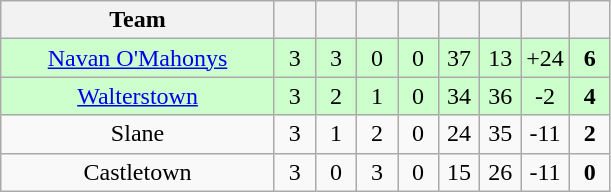<table class="wikitable" style="text-align:center">
<tr>
<th style="width:175px;">Team</th>
<th width="20"></th>
<th width="20"></th>
<th width="20"></th>
<th width="20"></th>
<th width="20"></th>
<th width="20"></th>
<th width="20"></th>
<th width="20"></th>
</tr>
<tr style="background:#cfc;">
<td><a href='#'>Navan O'Mahonys</a></td>
<td>3</td>
<td>3</td>
<td>0</td>
<td>0</td>
<td>37</td>
<td>13</td>
<td>+24</td>
<td><strong>6</strong></td>
</tr>
<tr style="background:#cfc;">
<td><a href='#'>Walterstown</a></td>
<td>3</td>
<td>2</td>
<td>1</td>
<td>0</td>
<td>34</td>
<td>36</td>
<td>-2</td>
<td><strong>4</strong></td>
</tr>
<tr>
<td>Slane</td>
<td>3</td>
<td>1</td>
<td>2</td>
<td>0</td>
<td>24</td>
<td>35</td>
<td>-11</td>
<td><strong>2</strong></td>
</tr>
<tr>
<td>Castletown</td>
<td>3</td>
<td>0</td>
<td>3</td>
<td>0</td>
<td>15</td>
<td>26</td>
<td>-11</td>
<td><strong>0</strong></td>
</tr>
</table>
